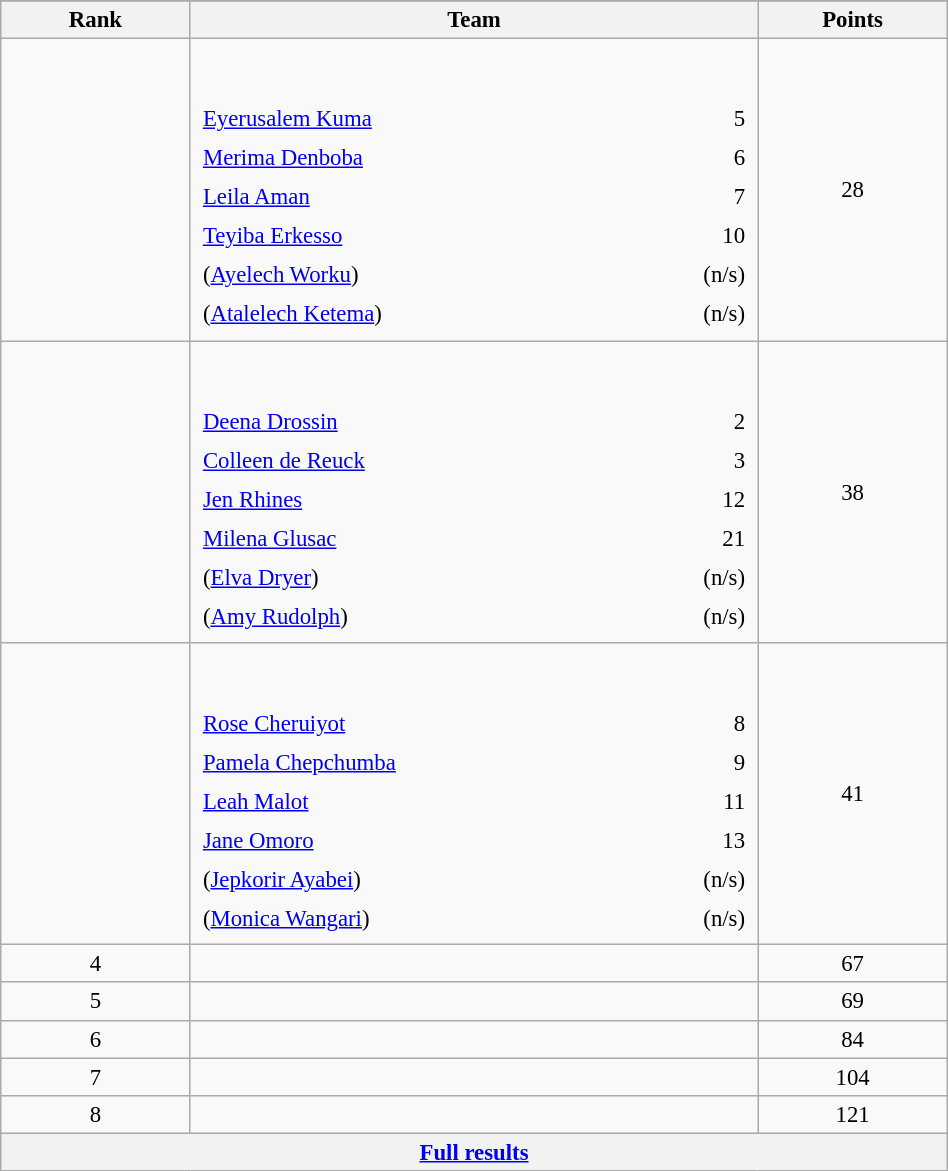<table class="wikitable sortable" style=" text-align:center; font-size:95%;" width="50%">
<tr>
</tr>
<tr>
<th width=10%>Rank</th>
<th width=30%>Team</th>
<th width=10%>Points</th>
</tr>
<tr>
<td align=center></td>
<td align=left> <br><br><table width=100%>
<tr>
<td align=left style="border:0"><a href='#'>Eyerusalem Kuma</a></td>
<td align=right style="border:0">5</td>
</tr>
<tr>
<td align=left style="border:0"><a href='#'>Merima Denboba</a></td>
<td align=right style="border:0">6</td>
</tr>
<tr>
<td align=left style="border:0"><a href='#'>Leila Aman</a></td>
<td align=right style="border:0">7</td>
</tr>
<tr>
<td align=left style="border:0"><a href='#'>Teyiba Erkesso</a></td>
<td align=right style="border:0">10</td>
</tr>
<tr>
<td align=left style="border:0">(<a href='#'>Ayelech Worku</a>)</td>
<td align=right style="border:0">(n/s)</td>
</tr>
<tr>
<td align=left style="border:0">(<a href='#'>Atalelech Ketema</a>)</td>
<td align=right style="border:0">(n/s)</td>
</tr>
</table>
</td>
<td>28</td>
</tr>
<tr>
<td align=center></td>
<td align=left> <br><br><table width=100%>
<tr>
<td align=left style="border:0"><a href='#'>Deena Drossin</a></td>
<td align=right style="border:0">2</td>
</tr>
<tr>
<td align=left style="border:0"><a href='#'>Colleen de Reuck</a></td>
<td align=right style="border:0">3</td>
</tr>
<tr>
<td align=left style="border:0"><a href='#'>Jen Rhines</a></td>
<td align=right style="border:0">12</td>
</tr>
<tr>
<td align=left style="border:0"><a href='#'>Milena Glusac</a></td>
<td align=right style="border:0">21</td>
</tr>
<tr>
<td align=left style="border:0">(<a href='#'>Elva Dryer</a>)</td>
<td align=right style="border:0">(n/s)</td>
</tr>
<tr>
<td align=left style="border:0">(<a href='#'>Amy Rudolph</a>)</td>
<td align=right style="border:0">(n/s)</td>
</tr>
</table>
</td>
<td>38</td>
</tr>
<tr>
<td align=center></td>
<td align=left> <br><br><table width=100%>
<tr>
<td align=left style="border:0"><a href='#'>Rose Cheruiyot</a></td>
<td align=right style="border:0">8</td>
</tr>
<tr>
<td align=left style="border:0"><a href='#'>Pamela Chepchumba</a></td>
<td align=right style="border:0">9</td>
</tr>
<tr>
<td align=left style="border:0"><a href='#'>Leah Malot</a></td>
<td align=right style="border:0">11</td>
</tr>
<tr>
<td align=left style="border:0"><a href='#'>Jane Omoro</a></td>
<td align=right style="border:0">13</td>
</tr>
<tr>
<td align=left style="border:0">(<a href='#'>Jepkorir Ayabei</a>)</td>
<td align=right style="border:0">(n/s)</td>
</tr>
<tr>
<td align=left style="border:0">(<a href='#'>Monica Wangari</a>)</td>
<td align=right style="border:0">(n/s)</td>
</tr>
</table>
</td>
<td>41</td>
</tr>
<tr>
<td align=center>4</td>
<td align=left></td>
<td>67</td>
</tr>
<tr>
<td align=center>5</td>
<td align=left></td>
<td>69</td>
</tr>
<tr>
<td align=center>6</td>
<td align=left></td>
<td>84</td>
</tr>
<tr>
<td align=center>7</td>
<td align=left></td>
<td>104</td>
</tr>
<tr>
<td align=center>8</td>
<td align=left></td>
<td>121</td>
</tr>
<tr class="sortbottom">
<th colspan=3 align=center><a href='#'>Full results</a></th>
</tr>
</table>
